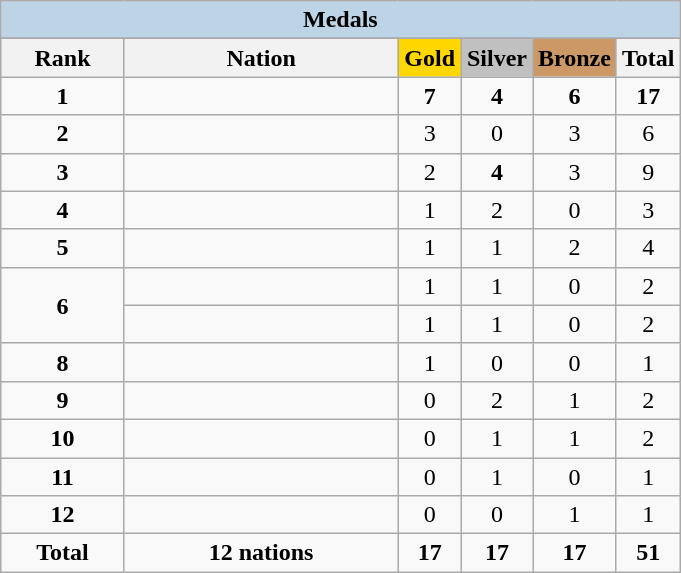<table class="wikitable" style="text-align:center">
<tr>
<td colspan="6" style="background:#BCD4E6"><strong>Medals</strong></td>
</tr>
<tr>
</tr>
<tr style="background-color:#EDEDED;">
<th width="75px" class="hintergrundfarbe5">Rank</th>
<th width="175px" class="hintergrundfarbe6">Nation</th>
<th style="background:    gold; width:35px ">Gold</th>
<th style="background:  silver; width:35px ">Silver</th>
<th style="background: #CC9966; width:35px ">Bronze</th>
<th width="35px">Total</th>
</tr>
<tr>
<td><strong>1</strong></td>
<td align=left></td>
<td><strong>7</strong></td>
<td><strong>4</strong></td>
<td><strong>6</strong></td>
<td><strong>17</strong></td>
</tr>
<tr>
<td><strong>2</strong></td>
<td align=left><em></em></td>
<td>3</td>
<td>0</td>
<td>3</td>
<td>6</td>
</tr>
<tr>
<td><strong>3</strong></td>
<td align=left><em></em></td>
<td>2</td>
<td><strong>4</strong></td>
<td>3</td>
<td>9</td>
</tr>
<tr>
<td><strong>4</strong></td>
<td align=left></td>
<td>1</td>
<td>2</td>
<td>0</td>
<td>3</td>
</tr>
<tr>
<td><strong>5</strong></td>
<td align=left></td>
<td>1</td>
<td>1</td>
<td>2</td>
<td>4</td>
</tr>
<tr>
<td rowspan="2"><strong>6</strong></td>
<td align=left></td>
<td>1</td>
<td>1</td>
<td>0</td>
<td>2</td>
</tr>
<tr>
<td align=left></td>
<td>1</td>
<td>1</td>
<td>0</td>
<td>2</td>
</tr>
<tr>
<td><strong>8</strong></td>
<td align=left></td>
<td>1</td>
<td>0</td>
<td>0</td>
<td>1</td>
</tr>
<tr>
<td><strong>9</strong></td>
<td align=left></td>
<td>0</td>
<td>2</td>
<td>1</td>
<td>2</td>
</tr>
<tr>
<td><strong>10</strong></td>
<td align=left></td>
<td>0</td>
<td>1</td>
<td>1</td>
<td>2</td>
</tr>
<tr>
<td><strong>11</strong></td>
<td align=left></td>
<td>0</td>
<td>1</td>
<td>0</td>
<td>1</td>
</tr>
<tr>
<td><strong>12</strong></td>
<td align=left></td>
<td>0</td>
<td>0</td>
<td>1</td>
<td>1</td>
</tr>
<tr>
<td><strong>Total</strong></td>
<td><strong>12 nations</strong></td>
<td><strong>17</strong></td>
<td><strong>17</strong></td>
<td><strong>17</strong></td>
<td><strong>51</strong></td>
</tr>
</table>
